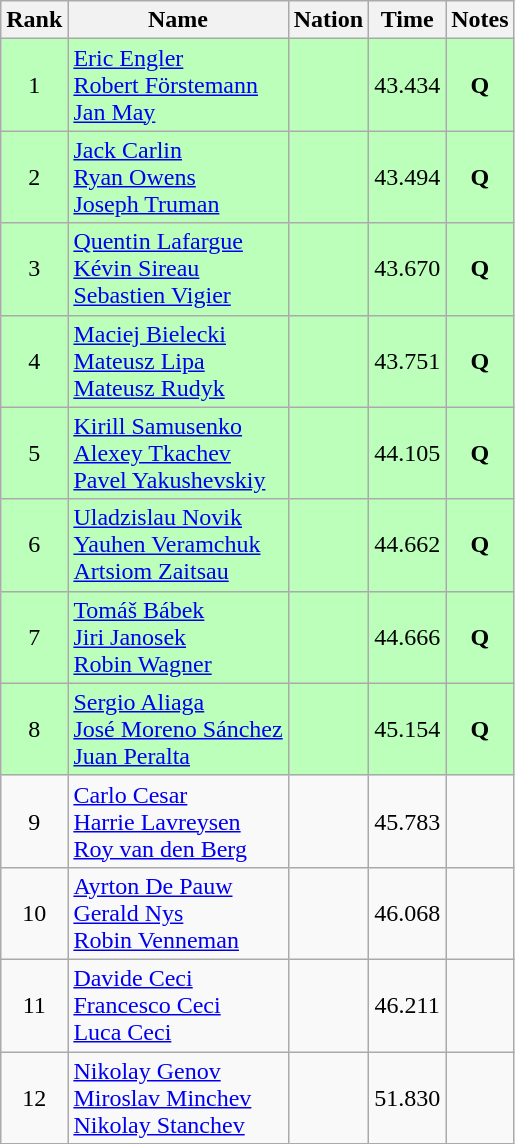<table class="wikitable sortable" style="text-align:center">
<tr>
<th>Rank</th>
<th>Name</th>
<th>Nation</th>
<th>Time</th>
<th>Notes</th>
</tr>
<tr bgcolor=bbffbb>
<td>1</td>
<td align=left><a href='#'>Eric Engler</a><br><a href='#'>Robert Förstemann</a><br><a href='#'>Jan May</a></td>
<td align=left></td>
<td>43.434</td>
<td><strong>Q</strong></td>
</tr>
<tr bgcolor=bbffbb>
<td>2</td>
<td align=left><a href='#'>Jack Carlin</a><br><a href='#'>Ryan Owens</a><br><a href='#'>Joseph Truman</a></td>
<td align=left></td>
<td>43.494</td>
<td><strong>Q</strong></td>
</tr>
<tr bgcolor=bbffbb>
<td>3</td>
<td align=left><a href='#'>Quentin Lafargue</a><br><a href='#'>Kévin Sireau</a><br><a href='#'>Sebastien Vigier</a></td>
<td align=left></td>
<td>43.670</td>
<td><strong>Q</strong></td>
</tr>
<tr bgcolor=bbffbb>
<td>4</td>
<td align=left><a href='#'>Maciej Bielecki</a><br><a href='#'>Mateusz Lipa</a><br><a href='#'>Mateusz Rudyk</a></td>
<td align=left></td>
<td>43.751</td>
<td><strong>Q</strong></td>
</tr>
<tr bgcolor=bbffbb>
<td>5</td>
<td align=left><a href='#'>Kirill Samusenko</a><br><a href='#'>Alexey Tkachev</a><br><a href='#'>Pavel Yakushevskiy</a></td>
<td align=left></td>
<td>44.105</td>
<td><strong>Q</strong></td>
</tr>
<tr bgcolor=bbffbb>
<td>6</td>
<td align=left><a href='#'>Uladzislau Novik</a><br><a href='#'>Yauhen Veramchuk</a><br><a href='#'>Artsiom Zaitsau</a></td>
<td align=left></td>
<td>44.662</td>
<td><strong>Q</strong></td>
</tr>
<tr bgcolor=bbffbb>
<td>7</td>
<td align=left><a href='#'>Tomáš Bábek</a><br><a href='#'>Jiri Janosek</a><br><a href='#'>Robin Wagner</a></td>
<td align=left></td>
<td>44.666</td>
<td><strong>Q</strong></td>
</tr>
<tr bgcolor=bbffbb>
<td>8</td>
<td align=left><a href='#'>Sergio Aliaga</a><br><a href='#'>José Moreno Sánchez</a><br><a href='#'>Juan Peralta</a></td>
<td align=left></td>
<td>45.154</td>
<td><strong>Q</strong></td>
</tr>
<tr>
<td>9</td>
<td align=left><a href='#'>Carlo Cesar</a><br><a href='#'>Harrie Lavreysen</a><br><a href='#'>Roy van den Berg</a></td>
<td align=left></td>
<td>45.783</td>
<td></td>
</tr>
<tr>
<td>10</td>
<td align=left><a href='#'>Ayrton De Pauw</a><br><a href='#'>Gerald Nys</a><br><a href='#'>Robin Venneman</a></td>
<td align=left></td>
<td>46.068</td>
<td></td>
</tr>
<tr>
<td>11</td>
<td align=left><a href='#'>Davide Ceci</a><br><a href='#'>Francesco Ceci</a><br><a href='#'>Luca Ceci</a></td>
<td align=left></td>
<td>46.211</td>
<td></td>
</tr>
<tr>
<td>12</td>
<td align=left><a href='#'>Nikolay Genov</a><br><a href='#'>Miroslav Minchev</a><br><a href='#'>Nikolay Stanchev</a></td>
<td align=left></td>
<td>51.830</td>
<td></td>
</tr>
</table>
